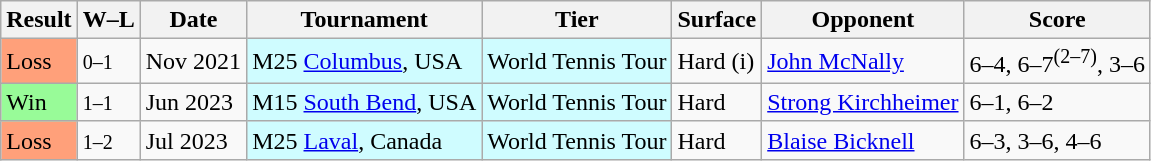<table class="sortable wikitable">
<tr>
<th>Result</th>
<th class="unsortable">W–L</th>
<th>Date</th>
<th>Tournament</th>
<th>Tier</th>
<th>Surface</th>
<th>Opponent</th>
<th class="unsortable">Score</th>
</tr>
<tr>
<td bgcolor=FFA07A>Loss</td>
<td><small>0–1</small></td>
<td>Nov 2021</td>
<td style="background:#cffcff;">M25 <a href='#'>Columbus</a>, USA</td>
<td style="background:#cffcff;">World Tennis Tour</td>
<td>Hard (i)</td>
<td> <a href='#'>John McNally</a></td>
<td>6–4, 6–7<sup>(2–7)</sup>, 3–6</td>
</tr>
<tr>
<td bgcolor="98FB98">Win</td>
<td><small>1–1</small></td>
<td>Jun 2023</td>
<td style="background:#cffcff;">M15 <a href='#'>South Bend</a>, USA</td>
<td style="background:#cffcff;">World Tennis Tour</td>
<td>Hard</td>
<td> <a href='#'>Strong Kirchheimer</a></td>
<td>6–1, 6–2</td>
</tr>
<tr>
<td bgcolor=FFA07A>Loss</td>
<td><small>1–2</small></td>
<td>Jul 2023</td>
<td style="background:#cffcff;">M25 <a href='#'>Laval</a>, Canada</td>
<td style="background:#cffcff;">World Tennis Tour</td>
<td>Hard</td>
<td> <a href='#'>Blaise Bicknell</a></td>
<td>6–3, 3–6, 4–6</td>
</tr>
</table>
